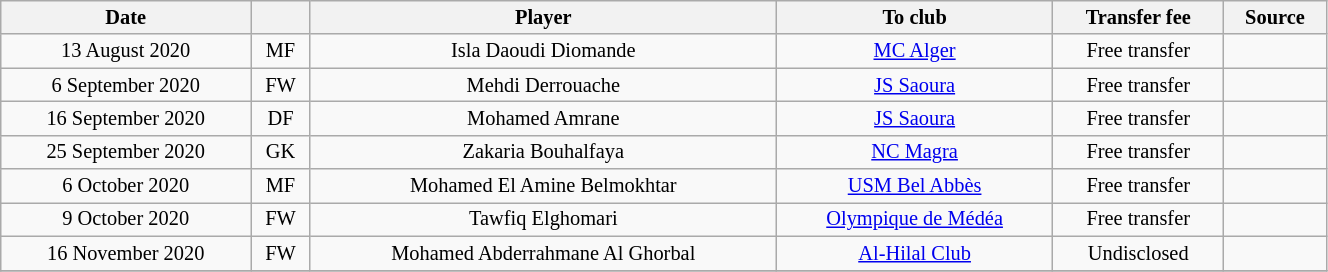<table class="wikitable sortable" style="width:70%; text-align:center; font-size:85%; text-align:centre;">
<tr>
<th>Date</th>
<th></th>
<th>Player</th>
<th>To club</th>
<th>Transfer fee</th>
<th>Source</th>
</tr>
<tr>
<td>13 August 2020</td>
<td>MF</td>
<td> Isla Daoudi Diomande</td>
<td><a href='#'>MC Alger</a></td>
<td>Free transfer</td>
<td></td>
</tr>
<tr>
<td>6 September 2020</td>
<td>FW</td>
<td> Mehdi Derrouache</td>
<td><a href='#'>JS Saoura</a></td>
<td>Free transfer</td>
<td></td>
</tr>
<tr>
<td>16 September 2020</td>
<td>DF</td>
<td> Mohamed Amrane</td>
<td><a href='#'>JS Saoura</a></td>
<td>Free transfer</td>
<td></td>
</tr>
<tr>
<td>25 September 2020</td>
<td>GK</td>
<td> Zakaria Bouhalfaya</td>
<td><a href='#'>NC Magra</a></td>
<td>Free transfer</td>
<td></td>
</tr>
<tr>
<td>6 October 2020</td>
<td>MF</td>
<td> Mohamed El Amine Belmokhtar</td>
<td><a href='#'>USM Bel Abbès</a></td>
<td>Free transfer</td>
<td></td>
</tr>
<tr>
<td>9 October 2020</td>
<td>FW</td>
<td> Tawfiq Elghomari</td>
<td><a href='#'>Olympique de Médéa</a></td>
<td>Free transfer</td>
<td></td>
</tr>
<tr>
<td>16 November 2020</td>
<td>FW</td>
<td> Mohamed Abderrahmane Al Ghorbal</td>
<td> <a href='#'>Al-Hilal Club</a></td>
<td>Undisclosed</td>
<td></td>
</tr>
<tr>
</tr>
</table>
